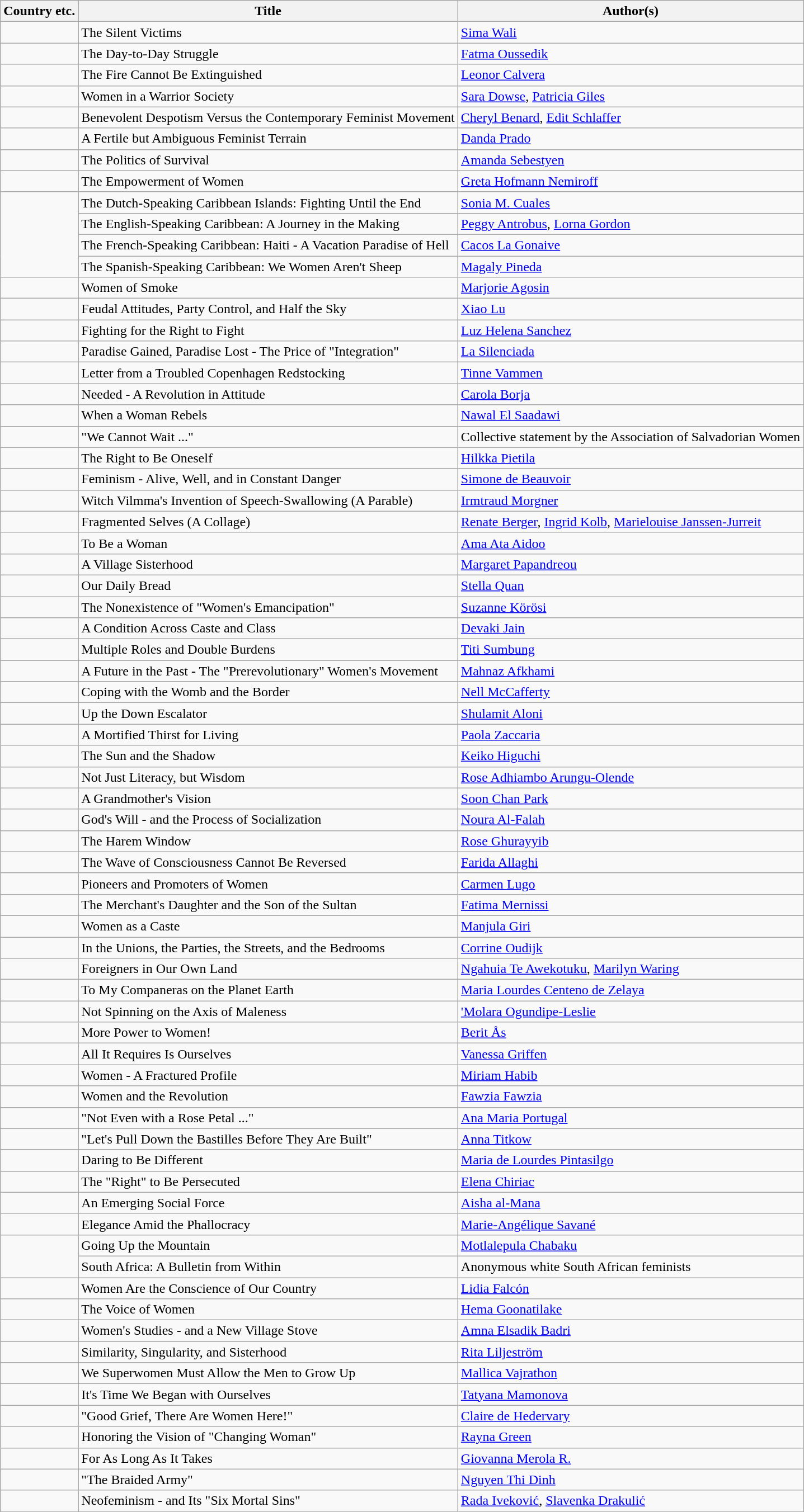<table class="wikitable">
<tr>
<th>Country etc.</th>
<th>Title</th>
<th>Author(s)</th>
</tr>
<tr>
<td></td>
<td>The Silent Victims</td>
<td><a href='#'>Sima Wali</a></td>
</tr>
<tr>
<td></td>
<td>The Day-to-Day Struggle</td>
<td><a href='#'>Fatma Oussedik</a></td>
</tr>
<tr>
<td></td>
<td>The Fire Cannot Be Extinguished</td>
<td><a href='#'>Leonor Calvera</a></td>
</tr>
<tr>
<td></td>
<td>Women in a Warrior Society</td>
<td><a href='#'>Sara Dowse</a>, <a href='#'>Patricia Giles</a></td>
</tr>
<tr>
<td></td>
<td>Benevolent Despotism Versus the Contemporary Feminist Movement</td>
<td><a href='#'>Cheryl Benard</a>, <a href='#'>Edit Schlaffer</a></td>
</tr>
<tr>
<td></td>
<td>A Fertile but Ambiguous Feminist Terrain</td>
<td><a href='#'>Danda Prado</a></td>
</tr>
<tr>
<td></td>
<td>The Politics of Survival</td>
<td><a href='#'>Amanda Sebestyen</a></td>
</tr>
<tr>
<td></td>
<td>The Empowerment of Women</td>
<td><a href='#'>Greta Hofmann Nemiroff</a></td>
</tr>
<tr>
<td rowspan="4"></td>
<td>The Dutch-Speaking Caribbean Islands: Fighting Until the End</td>
<td><a href='#'>Sonia M. Cuales</a></td>
</tr>
<tr>
<td>The English-Speaking Caribbean: A Journey in the Making</td>
<td><a href='#'>Peggy Antrobus</a>, <a href='#'>Lorna Gordon</a></td>
</tr>
<tr>
<td>The French-Speaking Caribbean: Haiti - A Vacation Paradise of Hell</td>
<td><a href='#'>Cacos La Gonaive</a></td>
</tr>
<tr>
<td>The Spanish-Speaking Caribbean: We Women Aren't Sheep</td>
<td><a href='#'>Magaly Pineda</a></td>
</tr>
<tr>
<td></td>
<td>Women of Smoke</td>
<td><a href='#'>Marjorie Agosin</a></td>
</tr>
<tr>
<td></td>
<td>Feudal Attitudes, Party Control, and Half the Sky</td>
<td><a href='#'>Xiao Lu</a></td>
</tr>
<tr>
<td></td>
<td>Fighting for the Right to Fight</td>
<td><a href='#'>Luz Helena Sanchez</a></td>
</tr>
<tr>
<td></td>
<td>Paradise Gained, Paradise Lost - The Price of "Integration"</td>
<td><a href='#'>La Silenciada</a></td>
</tr>
<tr>
<td></td>
<td>Letter from a Troubled Copenhagen Redstocking</td>
<td><a href='#'>Tinne Vammen</a></td>
</tr>
<tr>
<td></td>
<td>Needed - A Revolution in Attitude</td>
<td><a href='#'>Carola Borja</a></td>
</tr>
<tr>
<td></td>
<td>When a Woman Rebels</td>
<td><a href='#'>Nawal El Saadawi</a></td>
</tr>
<tr>
<td></td>
<td>"We Cannot Wait ..."</td>
<td>Collective statement by the Association of Salvadorian Women</td>
</tr>
<tr>
<td></td>
<td>The Right to Be Oneself</td>
<td><a href='#'>Hilkka Pietila</a></td>
</tr>
<tr>
<td></td>
<td>Feminism - Alive, Well, and in Constant Danger</td>
<td><a href='#'>Simone de Beauvoir</a></td>
</tr>
<tr>
<td></td>
<td>Witch Vilmma's Invention of Speech-Swallowing (A Parable)</td>
<td><a href='#'>Irmtraud Morgner</a></td>
</tr>
<tr>
<td></td>
<td>Fragmented Selves (A Collage)</td>
<td><a href='#'>Renate Berger</a>, <a href='#'>Ingrid Kolb</a>, <a href='#'>Marielouise Janssen-Jurreit</a></td>
</tr>
<tr>
<td></td>
<td>To Be a Woman</td>
<td><a href='#'>Ama Ata Aidoo</a></td>
</tr>
<tr>
<td></td>
<td>A Village Sisterhood</td>
<td><a href='#'>Margaret Papandreou</a></td>
</tr>
<tr>
<td></td>
<td>Our Daily Bread</td>
<td><a href='#'>Stella Quan</a></td>
</tr>
<tr>
<td></td>
<td>The Nonexistence of "Women's Emancipation"</td>
<td><a href='#'>Suzanne Körösi</a></td>
</tr>
<tr>
<td></td>
<td>A Condition Across Caste and Class</td>
<td><a href='#'>Devaki Jain</a></td>
</tr>
<tr>
<td></td>
<td>Multiple Roles and Double Burdens</td>
<td><a href='#'>Titi Sumbung</a></td>
</tr>
<tr>
<td></td>
<td>A Future in the Past - The "Prerevolutionary" Women's Movement</td>
<td><a href='#'>Mahnaz Afkhami</a></td>
</tr>
<tr>
<td></td>
<td>Coping with the Womb and the Border</td>
<td><a href='#'>Nell McCafferty</a></td>
</tr>
<tr>
<td></td>
<td>Up the Down Escalator</td>
<td><a href='#'>Shulamit Aloni</a></td>
</tr>
<tr>
<td></td>
<td>A Mortified Thirst for Living</td>
<td><a href='#'>Paola Zaccaria</a></td>
</tr>
<tr>
<td></td>
<td>The Sun and the Shadow</td>
<td><a href='#'>Keiko Higuchi</a></td>
</tr>
<tr>
<td></td>
<td>Not Just Literacy, but Wisdom</td>
<td><a href='#'>Rose Adhiambo Arungu-Olende</a></td>
</tr>
<tr>
<td></td>
<td>A Grandmother's Vision</td>
<td><a href='#'>Soon Chan Park</a></td>
</tr>
<tr>
<td></td>
<td>God's Will - and the Process of Socialization</td>
<td><a href='#'>Noura Al-Falah</a></td>
</tr>
<tr>
<td></td>
<td>The Harem Window</td>
<td><a href='#'>Rose Ghurayyib</a></td>
</tr>
<tr>
<td></td>
<td>The Wave of Consciousness Cannot Be Reversed</td>
<td><a href='#'>Farida Allaghi</a></td>
</tr>
<tr>
<td></td>
<td>Pioneers and Promoters of Women</td>
<td><a href='#'>Carmen Lugo</a></td>
</tr>
<tr>
<td></td>
<td>The Merchant's Daughter and the Son of the Sultan</td>
<td><a href='#'>Fatima Mernissi</a></td>
</tr>
<tr>
<td></td>
<td>Women as a Caste</td>
<td><a href='#'>Manjula Giri</a></td>
</tr>
<tr>
<td></td>
<td>In the Unions, the Parties, the Streets, and the Bedrooms</td>
<td><a href='#'>Corrine Oudijk</a></td>
</tr>
<tr>
<td></td>
<td>Foreigners in Our Own Land</td>
<td><a href='#'>Ngahuia Te Awekotuku</a>, <a href='#'>Marilyn Waring</a></td>
</tr>
<tr>
<td></td>
<td>To My Companeras on the Planet Earth</td>
<td><a href='#'>Maria Lourdes Centeno de Zelaya</a></td>
</tr>
<tr>
<td></td>
<td>Not Spinning on the Axis of Maleness</td>
<td><a href='#'>'Molara Ogundipe-Leslie</a></td>
</tr>
<tr>
<td></td>
<td>More Power to Women!</td>
<td><a href='#'>Berit Ås</a></td>
</tr>
<tr>
<td></td>
<td>All It Requires Is Ourselves</td>
<td><a href='#'>Vanessa Griffen</a></td>
</tr>
<tr>
<td></td>
<td>Women - A Fractured Profile</td>
<td><a href='#'>Miriam Habib</a></td>
</tr>
<tr>
<td></td>
<td>Women and the Revolution</td>
<td><a href='#'>Fawzia Fawzia</a></td>
</tr>
<tr>
<td></td>
<td>"Not Even with a Rose Petal ..."</td>
<td><a href='#'>Ana Maria Portugal</a></td>
</tr>
<tr>
<td></td>
<td>"Let's Pull Down the Bastilles Before They Are Built"</td>
<td><a href='#'>Anna Titkow</a></td>
</tr>
<tr>
<td></td>
<td>Daring to Be Different</td>
<td><a href='#'>Maria de Lourdes Pintasilgo</a></td>
</tr>
<tr>
<td></td>
<td>The "Right" to Be Persecuted</td>
<td><a href='#'>Elena Chiriac</a></td>
</tr>
<tr>
<td></td>
<td>An Emerging Social Force</td>
<td><a href='#'>Aisha al-Mana</a></td>
</tr>
<tr>
<td></td>
<td>Elegance Amid the Phallocracy</td>
<td><a href='#'>Marie-Angélique Savané</a></td>
</tr>
<tr>
<td rowspan="2"></td>
<td>Going Up the Mountain</td>
<td><a href='#'>Motlalepula Chabaku</a></td>
</tr>
<tr>
<td>South Africa: A Bulletin from Within</td>
<td>Anonymous white South African feminists</td>
</tr>
<tr>
<td></td>
<td>Women Are the Conscience of Our Country</td>
<td><a href='#'>Lidia Falcón</a></td>
</tr>
<tr>
<td></td>
<td>The Voice of Women</td>
<td><a href='#'>Hema Goonatilake</a></td>
</tr>
<tr>
<td></td>
<td>Women's Studies - and a New Village Stove</td>
<td><a href='#'>Amna Elsadik Badri</a></td>
</tr>
<tr>
<td></td>
<td>Similarity, Singularity, and Sisterhood</td>
<td><a href='#'>Rita Liljeström</a></td>
</tr>
<tr>
<td></td>
<td>We Superwomen Must Allow the Men to Grow Up</td>
<td><a href='#'>Mallica Vajrathon</a></td>
</tr>
<tr>
<td></td>
<td>It's Time We Began with Ourselves</td>
<td><a href='#'>Tatyana Mamonova</a></td>
</tr>
<tr>
<td></td>
<td>"Good Grief, There Are Women Here!"</td>
<td><a href='#'>Claire de Hedervary</a></td>
</tr>
<tr>
<td></td>
<td>Honoring the Vision of "Changing Woman"</td>
<td><a href='#'>Rayna Green</a></td>
</tr>
<tr>
<td></td>
<td>For As Long As It Takes</td>
<td><a href='#'>Giovanna Merola R.</a></td>
</tr>
<tr>
<td></td>
<td>"The Braided Army"</td>
<td><a href='#'>Nguyen Thi Dinh</a></td>
</tr>
<tr>
<td></td>
<td>Neofeminism - and Its "Six Mortal Sins"</td>
<td><a href='#'>Rada Iveković</a>, <a href='#'>Slavenka Drakulić</a></td>
</tr>
</table>
